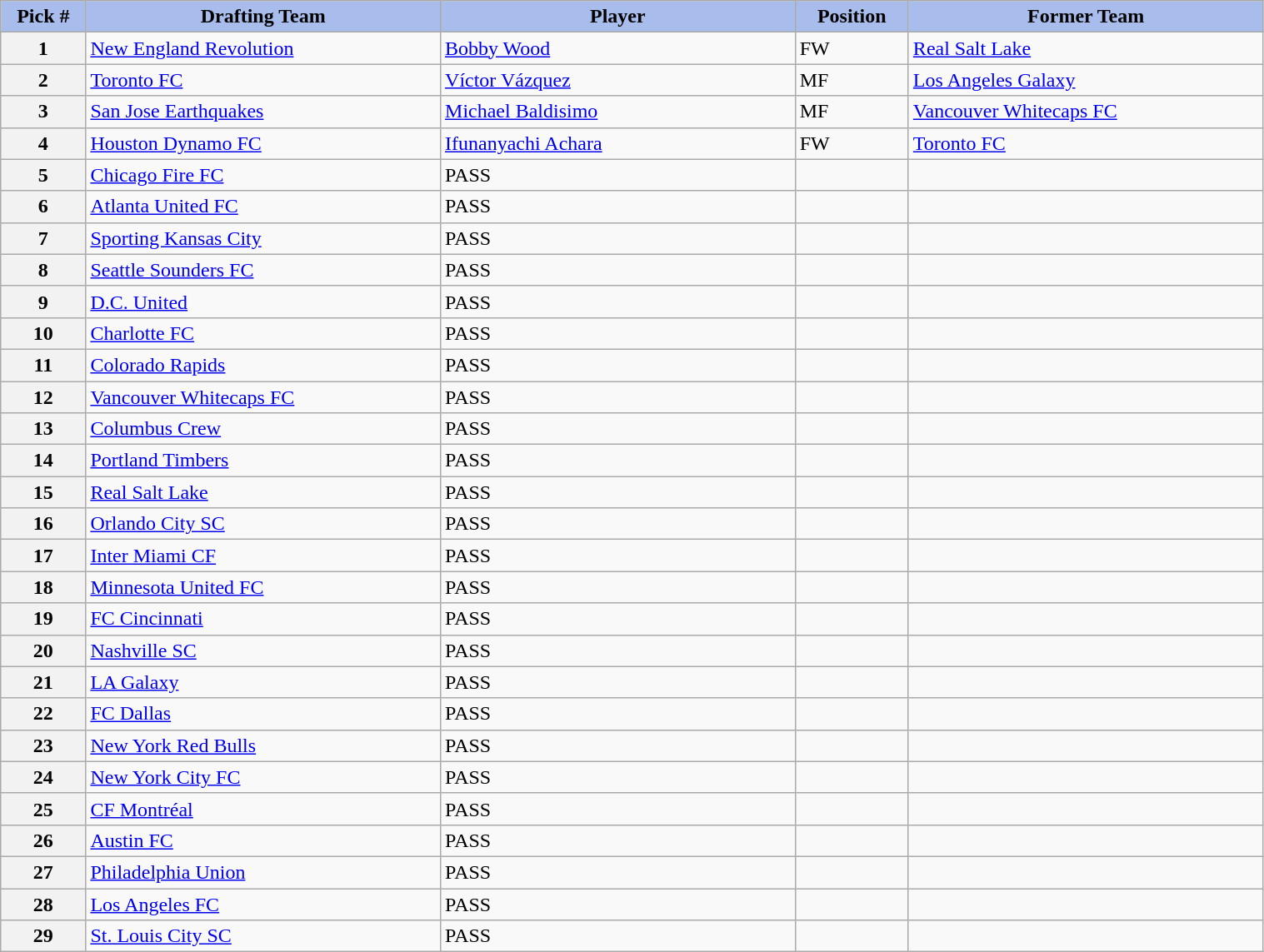<table class="wikitable sortable" style="width: 80%">
<tr>
<th style="background:#A8BDEC;" width=6%>Pick #</th>
<th width=25% style="background:#A8BDEC;">Drafting Team</th>
<th width=25% style="background:#A8BDEC;">Player</th>
<th width=8% style="background:#A8BDEC;">Position</th>
<th width=25% style="background:#A8BDEC;">Former Team</th>
</tr>
<tr>
<th>1</th>
<td><a href='#'>New England Revolution</a></td>
<td><a href='#'>Bobby Wood</a></td>
<td>FW</td>
<td><a href='#'>Real Salt Lake</a></td>
</tr>
<tr>
<th>2</th>
<td><a href='#'>Toronto FC</a></td>
<td><a href='#'>Víctor Vázquez</a></td>
<td>MF</td>
<td><a href='#'>Los Angeles Galaxy</a></td>
</tr>
<tr>
<th>3</th>
<td><a href='#'>San Jose Earthquakes</a></td>
<td><a href='#'>Michael Baldisimo</a></td>
<td>MF</td>
<td><a href='#'>Vancouver Whitecaps FC</a></td>
</tr>
<tr>
<th>4</th>
<td><a href='#'>Houston Dynamo FC</a></td>
<td><a href='#'>Ifunanyachi Achara</a></td>
<td>FW</td>
<td><a href='#'>Toronto FC</a></td>
</tr>
<tr>
<th>5</th>
<td><a href='#'>Chicago Fire FC</a></td>
<td>PASS</td>
<td></td>
<td></td>
</tr>
<tr>
<th>6</th>
<td><a href='#'>Atlanta United FC</a></td>
<td>PASS</td>
<td></td>
<td></td>
</tr>
<tr>
<th>7</th>
<td><a href='#'>Sporting Kansas City</a></td>
<td>PASS</td>
<td></td>
<td></td>
</tr>
<tr>
<th>8</th>
<td><a href='#'>Seattle Sounders FC</a></td>
<td>PASS</td>
<td></td>
<td></td>
</tr>
<tr>
<th>9</th>
<td><a href='#'>D.C. United</a></td>
<td>PASS</td>
<td></td>
<td></td>
</tr>
<tr>
<th>10</th>
<td><a href='#'>Charlotte FC</a></td>
<td>PASS</td>
<td></td>
<td></td>
</tr>
<tr>
<th>11</th>
<td><a href='#'>Colorado Rapids</a></td>
<td>PASS</td>
<td></td>
<td></td>
</tr>
<tr>
<th>12</th>
<td><a href='#'>Vancouver Whitecaps FC</a></td>
<td>PASS</td>
<td></td>
<td></td>
</tr>
<tr>
<th>13</th>
<td><a href='#'>Columbus Crew</a></td>
<td>PASS</td>
<td></td>
<td></td>
</tr>
<tr>
<th>14</th>
<td><a href='#'>Portland Timbers</a></td>
<td>PASS</td>
<td></td>
<td></td>
</tr>
<tr>
<th>15</th>
<td><a href='#'>Real Salt Lake</a></td>
<td>PASS</td>
<td></td>
<td></td>
</tr>
<tr>
<th>16</th>
<td><a href='#'>Orlando City SC</a></td>
<td>PASS</td>
<td></td>
<td></td>
</tr>
<tr>
<th>17</th>
<td><a href='#'>Inter Miami CF</a></td>
<td>PASS</td>
<td></td>
<td></td>
</tr>
<tr>
<th>18</th>
<td><a href='#'>Minnesota United FC</a></td>
<td>PASS</td>
<td></td>
<td></td>
</tr>
<tr>
<th>19</th>
<td><a href='#'>FC Cincinnati</a></td>
<td>PASS</td>
<td></td>
<td></td>
</tr>
<tr>
<th>20</th>
<td><a href='#'>Nashville SC</a></td>
<td>PASS</td>
<td></td>
<td></td>
</tr>
<tr>
<th>21</th>
<td><a href='#'>LA Galaxy</a></td>
<td>PASS</td>
<td></td>
<td></td>
</tr>
<tr>
<th>22</th>
<td><a href='#'>FC Dallas</a></td>
<td>PASS</td>
<td></td>
<td></td>
</tr>
<tr>
<th>23</th>
<td><a href='#'>New York Red Bulls</a></td>
<td>PASS</td>
<td></td>
<td></td>
</tr>
<tr>
<th>24</th>
<td><a href='#'>New York City FC</a></td>
<td>PASS</td>
<td></td>
<td></td>
</tr>
<tr>
<th>25</th>
<td><a href='#'>CF Montréal</a></td>
<td>PASS</td>
<td></td>
<td></td>
</tr>
<tr>
<th>26</th>
<td><a href='#'>Austin FC</a></td>
<td>PASS</td>
<td></td>
<td></td>
</tr>
<tr>
<th>27</th>
<td><a href='#'>Philadelphia Union</a></td>
<td>PASS</td>
<td></td>
<td></td>
</tr>
<tr>
<th>28</th>
<td><a href='#'>Los Angeles FC</a></td>
<td>PASS</td>
<td></td>
<td></td>
</tr>
<tr>
<th>29</th>
<td><a href='#'>St. Louis City SC</a></td>
<td>PASS</td>
<td></td>
<td></td>
</tr>
</table>
